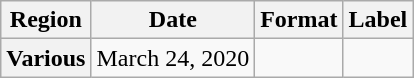<table class="wikitable plainrowheaders">
<tr>
<th>Region</th>
<th>Date</th>
<th>Format</th>
<th>Label</th>
</tr>
<tr>
<th scope="row">Various</th>
<td>March 24, 2020</td>
<td></td>
<td rowspan="2"></td>
</tr>
</table>
